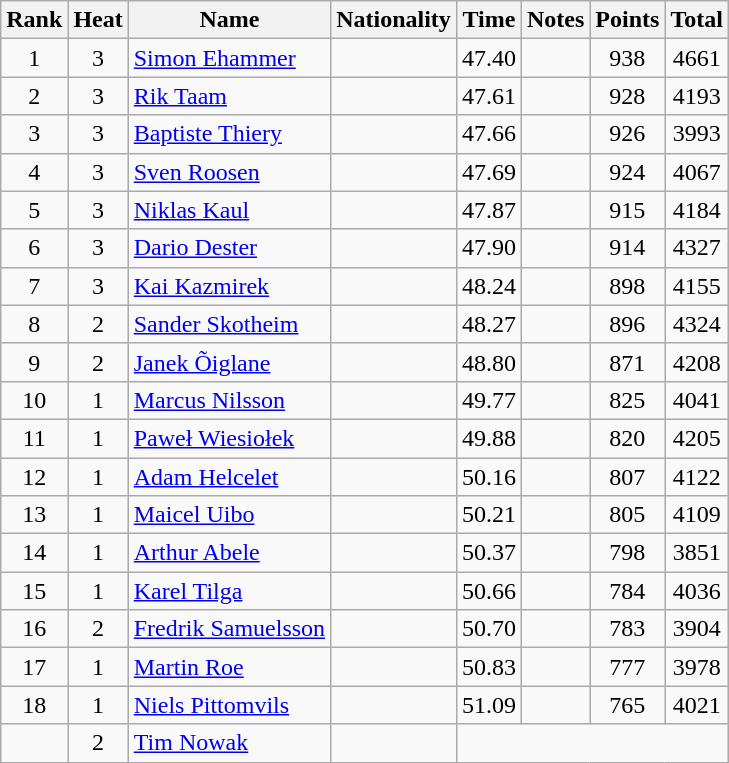<table class="wikitable sortable" style="text-align:center">
<tr>
<th>Rank</th>
<th>Heat</th>
<th>Name</th>
<th>Nationality</th>
<th>Time</th>
<th>Notes</th>
<th>Points</th>
<th>Total</th>
</tr>
<tr>
<td>1</td>
<td>3</td>
<td align=left><a href='#'>Simon Ehammer</a></td>
<td align=left></td>
<td>47.40</td>
<td></td>
<td>938</td>
<td>4661</td>
</tr>
<tr>
<td>2</td>
<td>3</td>
<td align=left><a href='#'>Rik Taam</a></td>
<td align=left></td>
<td>47.61</td>
<td></td>
<td>928</td>
<td>4193</td>
</tr>
<tr>
<td>3</td>
<td>3</td>
<td align=left><a href='#'>Baptiste Thiery</a></td>
<td align=left></td>
<td>47.66</td>
<td></td>
<td>926</td>
<td>3993</td>
</tr>
<tr>
<td>4</td>
<td>3</td>
<td align=left><a href='#'>Sven Roosen</a></td>
<td align=left></td>
<td>47.69</td>
<td></td>
<td>924</td>
<td>4067</td>
</tr>
<tr>
<td>5</td>
<td>3</td>
<td align=left><a href='#'>Niklas Kaul</a></td>
<td align=left></td>
<td>47.87</td>
<td></td>
<td>915</td>
<td>4184</td>
</tr>
<tr>
<td>6</td>
<td>3</td>
<td align=left><a href='#'>Dario Dester</a></td>
<td align=left></td>
<td>47.90</td>
<td></td>
<td>914</td>
<td>4327</td>
</tr>
<tr>
<td>7</td>
<td>3</td>
<td align=left><a href='#'>Kai Kazmirek</a></td>
<td align=left></td>
<td>48.24</td>
<td></td>
<td>898</td>
<td>4155</td>
</tr>
<tr>
<td>8</td>
<td>2</td>
<td align=left><a href='#'>Sander Skotheim</a></td>
<td align=left></td>
<td>48.27</td>
<td></td>
<td>896</td>
<td>4324</td>
</tr>
<tr>
<td>9</td>
<td>2</td>
<td align=left><a href='#'>Janek Õiglane</a></td>
<td align=left></td>
<td>48.80</td>
<td></td>
<td>871</td>
<td>4208</td>
</tr>
<tr>
<td>10</td>
<td>1</td>
<td align=left><a href='#'>Marcus Nilsson</a></td>
<td align=left></td>
<td>49.77</td>
<td></td>
<td>825</td>
<td>4041</td>
</tr>
<tr>
<td>11</td>
<td>1</td>
<td align=left><a href='#'>Paweł Wiesiołek</a></td>
<td align=left></td>
<td>49.88</td>
<td></td>
<td>820</td>
<td>4205</td>
</tr>
<tr>
<td>12</td>
<td>1</td>
<td align=left><a href='#'>Adam Helcelet</a></td>
<td align=left></td>
<td>50.16</td>
<td></td>
<td>807</td>
<td>4122</td>
</tr>
<tr>
<td>13</td>
<td>1</td>
<td align=left><a href='#'>Maicel Uibo</a></td>
<td align=left></td>
<td>50.21</td>
<td></td>
<td>805</td>
<td>4109</td>
</tr>
<tr>
<td>14</td>
<td>1</td>
<td align=left><a href='#'>Arthur Abele</a></td>
<td align=left></td>
<td>50.37</td>
<td></td>
<td>798</td>
<td>3851</td>
</tr>
<tr>
<td>15</td>
<td>1</td>
<td align=left><a href='#'>Karel Tilga</a></td>
<td align=left></td>
<td>50.66</td>
<td></td>
<td>784</td>
<td>4036</td>
</tr>
<tr>
<td>16</td>
<td>2</td>
<td align=left><a href='#'>Fredrik Samuelsson</a></td>
<td align=left></td>
<td>50.70</td>
<td></td>
<td>783</td>
<td>3904</td>
</tr>
<tr>
<td>17</td>
<td>1</td>
<td align=left><a href='#'>Martin Roe</a></td>
<td align=left></td>
<td>50.83</td>
<td></td>
<td>777</td>
<td>3978</td>
</tr>
<tr>
<td>18</td>
<td>1</td>
<td align=left><a href='#'>Niels Pittomvils</a></td>
<td align=left></td>
<td>51.09</td>
<td></td>
<td>765</td>
<td>4021</td>
</tr>
<tr>
<td></td>
<td>2</td>
<td align=left><a href='#'>Tim Nowak</a></td>
<td align=left></td>
<td colspan=4></td>
</tr>
</table>
